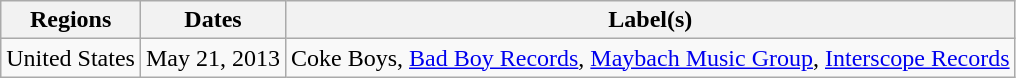<table class="wikitable">
<tr>
<th>Regions</th>
<th>Dates</th>
<th>Label(s)</th>
</tr>
<tr>
<td>United States</td>
<td>May 21, 2013</td>
<td>Coke Boys, <a href='#'>Bad Boy Records</a>, <a href='#'>Maybach Music Group</a>, <a href='#'>Interscope Records</a></td>
</tr>
</table>
